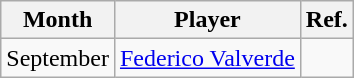<table class="wikitable">
<tr>
<th>Month</th>
<th>Player</th>
<th>Ref.</th>
</tr>
<tr>
<td>September</td>
<td> <a href='#'>Federico Valverde</a></td>
<td align=center></td>
</tr>
</table>
